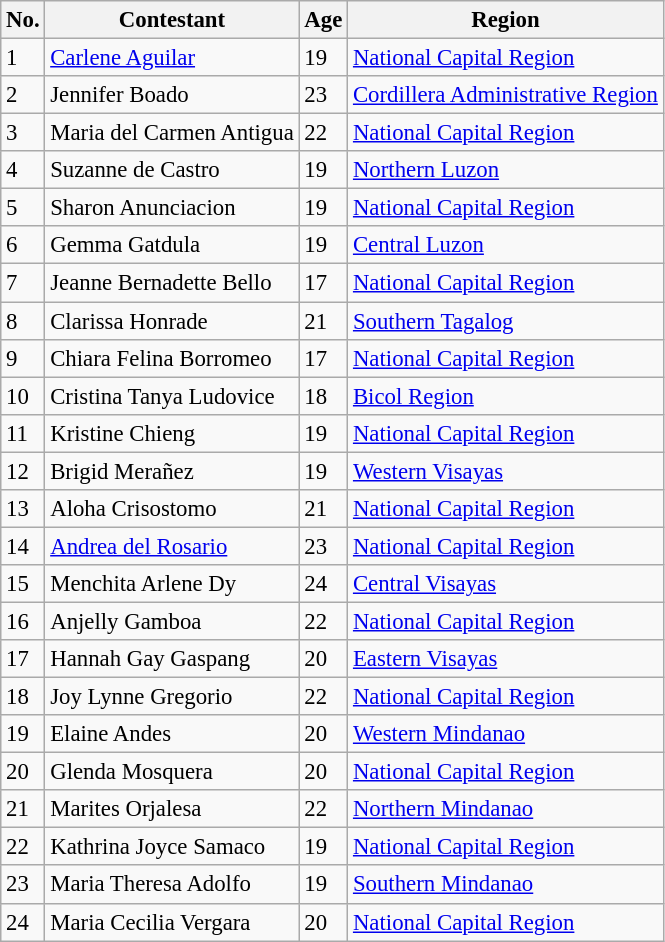<table class="wikitable sortable" style="font-size:95%;">
<tr>
<th>No.</th>
<th>Contestant</th>
<th>Age</th>
<th>Region</th>
</tr>
<tr>
<td>1</td>
<td><a href='#'>Carlene Aguilar</a></td>
<td>19</td>
<td><a href='#'>National Capital Region</a></td>
</tr>
<tr>
<td>2</td>
<td>Jennifer Boado</td>
<td>23</td>
<td><a href='#'>Cordillera Administrative Region</a></td>
</tr>
<tr>
<td>3</td>
<td>Maria del Carmen Antigua</td>
<td>22</td>
<td><a href='#'>National Capital Region</a></td>
</tr>
<tr>
<td>4</td>
<td>Suzanne de Castro</td>
<td>19</td>
<td><a href='#'>Northern Luzon</a></td>
</tr>
<tr>
<td>5</td>
<td>Sharon Anunciacion</td>
<td>19</td>
<td><a href='#'>National Capital Region</a></td>
</tr>
<tr>
<td>6</td>
<td>Gemma Gatdula</td>
<td>19</td>
<td><a href='#'>Central Luzon</a></td>
</tr>
<tr>
<td>7</td>
<td>Jeanne Bernadette Bello</td>
<td>17</td>
<td><a href='#'>National Capital Region</a></td>
</tr>
<tr>
<td>8</td>
<td>Clarissa Honrade</td>
<td>21</td>
<td><a href='#'>Southern Tagalog</a></td>
</tr>
<tr>
<td>9</td>
<td>Chiara Felina Borromeo</td>
<td>17</td>
<td><a href='#'>National Capital Region</a></td>
</tr>
<tr>
<td>10</td>
<td>Cristina Tanya Ludovice</td>
<td>18</td>
<td><a href='#'>Bicol Region</a></td>
</tr>
<tr>
<td>11</td>
<td>Kristine Chieng</td>
<td>19</td>
<td><a href='#'>National Capital Region</a></td>
</tr>
<tr>
<td>12</td>
<td>Brigid Merañez</td>
<td>19</td>
<td><a href='#'>Western Visayas</a></td>
</tr>
<tr>
<td>13</td>
<td>Aloha Crisostomo</td>
<td>21</td>
<td><a href='#'>National Capital Region</a></td>
</tr>
<tr>
<td>14</td>
<td><a href='#'>Andrea del Rosario</a></td>
<td>23</td>
<td><a href='#'>National Capital Region</a></td>
</tr>
<tr>
<td>15</td>
<td>Menchita Arlene Dy</td>
<td>24</td>
<td><a href='#'>Central Visayas</a></td>
</tr>
<tr>
<td>16</td>
<td>Anjelly Gamboa</td>
<td>22</td>
<td><a href='#'>National Capital Region</a></td>
</tr>
<tr>
<td>17</td>
<td>Hannah Gay Gaspang</td>
<td>20</td>
<td><a href='#'>Eastern Visayas</a></td>
</tr>
<tr>
<td>18</td>
<td>Joy Lynne Gregorio</td>
<td>22</td>
<td><a href='#'>National Capital Region</a></td>
</tr>
<tr>
<td>19</td>
<td>Elaine Andes</td>
<td>20</td>
<td><a href='#'>Western Mindanao</a></td>
</tr>
<tr>
<td>20</td>
<td>Glenda Mosquera</td>
<td>20</td>
<td><a href='#'>National Capital Region</a></td>
</tr>
<tr>
<td>21</td>
<td>Marites Orjalesa</td>
<td>22</td>
<td><a href='#'>Northern Mindanao</a></td>
</tr>
<tr>
<td>22</td>
<td>Kathrina Joyce Samaco</td>
<td>19</td>
<td><a href='#'>National Capital Region</a></td>
</tr>
<tr>
<td>23</td>
<td>Maria Theresa Adolfo</td>
<td>19</td>
<td><a href='#'>Southern Mindanao</a></td>
</tr>
<tr>
<td>24</td>
<td>Maria Cecilia Vergara</td>
<td>20</td>
<td><a href='#'>National Capital Region</a></td>
</tr>
</table>
